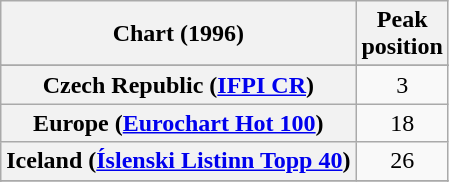<table class="wikitable sortable plainrowheaders" style="text-align:center">
<tr>
<th>Chart (1996)</th>
<th>Peak<br>position</th>
</tr>
<tr>
</tr>
<tr>
<th scope="row">Czech Republic (<a href='#'>IFPI CR</a>)</th>
<td>3</td>
</tr>
<tr>
<th scope="row">Europe (<a href='#'>Eurochart Hot 100</a>)</th>
<td>18</td>
</tr>
<tr>
<th scope="row">Iceland (<a href='#'>Íslenski Listinn Topp 40</a>)</th>
<td>26</td>
</tr>
<tr>
</tr>
<tr>
</tr>
<tr>
</tr>
<tr>
</tr>
</table>
